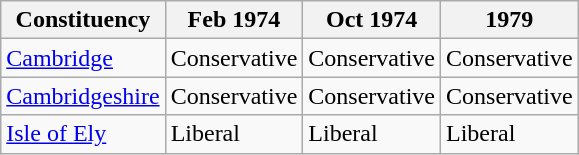<table class="wikitable">
<tr>
<th>Constituency</th>
<th>Feb 1974</th>
<th>Oct 1974</th>
<th>1979</th>
</tr>
<tr>
<td><a href='#'>Cambridge</a></td>
<td bgcolor=>Conservative</td>
<td bgcolor=>Conservative</td>
<td bgcolor=>Conservative</td>
</tr>
<tr>
<td><a href='#'>Cambridgeshire</a></td>
<td bgcolor=>Conservative</td>
<td bgcolor=>Conservative</td>
<td bgcolor=>Conservative</td>
</tr>
<tr>
<td><a href='#'>Isle of Ely</a></td>
<td bgcolor=>Liberal</td>
<td bgcolor=>Liberal</td>
<td bgcolor=>Liberal</td>
</tr>
</table>
